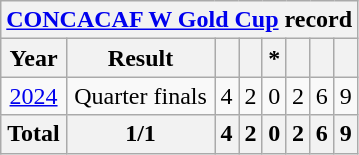<table class="wikitable"  style="text-align:center;">
<tr>
<th colspan=9><a href='#'>CONCACAF W Gold Cup</a> record</th>
</tr>
<tr>
<th>Year</th>
<th>Result</th>
<th></th>
<th></th>
<th>*</th>
<th></th>
<th></th>
<th></th>
</tr>
<tr>
<td> <a href='#'>2024</a></td>
<td>Quarter finals</td>
<td>4</td>
<td>2</td>
<td>0</td>
<td>2</td>
<td>6</td>
<td>9</td>
</tr>
<tr>
<th>Total</th>
<th><strong>1/1</strong></th>
<th>4</th>
<th>2</th>
<th>0</th>
<th>2</th>
<th>6</th>
<th>9</th>
</tr>
</table>
